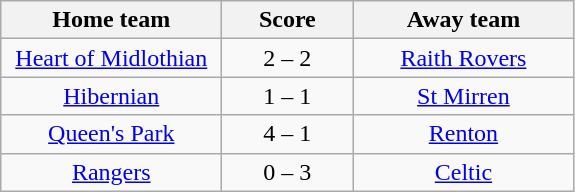<table class="wikitable" style="text-align: center">
<tr>
<th width=140>Home team</th>
<th width=80>Score</th>
<th width=140>Away team</th>
</tr>
<tr>
<td><a href='#'>Heart of Midlothian</a></td>
<td>2 – 2</td>
<td><a href='#'>Raith Rovers</a></td>
</tr>
<tr>
<td><a href='#'>Hibernian</a></td>
<td>1 – 1</td>
<td><a href='#'>St Mirren</a></td>
</tr>
<tr>
<td><a href='#'>Queen's Park</a></td>
<td>4 – 1</td>
<td><a href='#'>Renton</a></td>
</tr>
<tr>
<td><a href='#'>Rangers</a></td>
<td>0 – 3</td>
<td><a href='#'>Celtic</a></td>
</tr>
</table>
